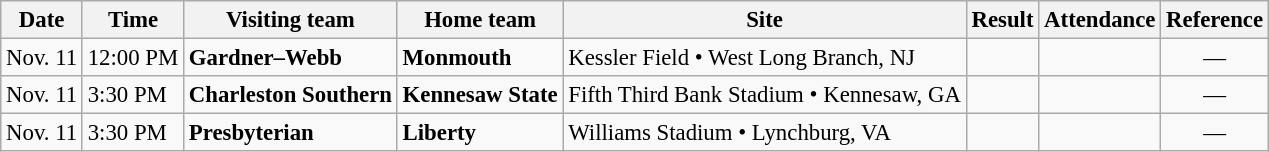<table class="wikitable" style="font-size:95%;">
<tr>
<th>Date</th>
<th>Time</th>
<th>Visiting team</th>
<th>Home team</th>
<th>Site</th>
<th>Result</th>
<th>Attendance</th>
<th class="unsortable">Reference</th>
</tr>
<tr bgcolor=>
<td>Nov. 11</td>
<td>12:00 PM</td>
<td><strong>Gardner–Webb</strong></td>
<td><strong>Monmouth</strong></td>
<td>Kessler Field • West Long Branch, NJ</td>
<td></td>
<td></td>
<td style="text-align:center;">— </td>
</tr>
<tr bgcolor=>
<td>Nov. 11</td>
<td>3:30 PM</td>
<td><strong>Charleston Southern</strong></td>
<td><strong>Kennesaw State</strong></td>
<td>Fifth Third Bank Stadium • Kennesaw, GA</td>
<td></td>
<td></td>
<td style="text-align:center;">— </td>
</tr>
<tr bgcolor=>
<td>Nov. 11</td>
<td>3:30 PM</td>
<td><strong>Presbyterian</strong></td>
<td><strong>Liberty</strong></td>
<td>Williams Stadium • Lynchburg, VA</td>
<td></td>
<td></td>
<td style="text-align:center;">— </td>
</tr>
</table>
